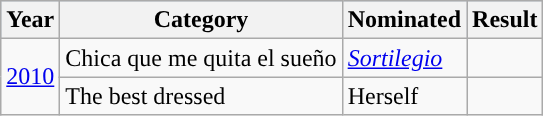<table class="wikitable">
<tr style="background:#b0c4de;">
<th>Year</th>
<th>Category</th>
<th>Nominated</th>
<th>Result</th>
</tr>
<tr>
<td rowspan=2><a href='#'>2010</a></td>
<td>Chica que me quita el sueño</td>
<td><em><a href='#'>Sortilegio</a></em></td>
<td></td>
</tr>
<tr>
<td>The best dressed</td>
<td>Herself</td>
<td></td>
</tr>
</table>
